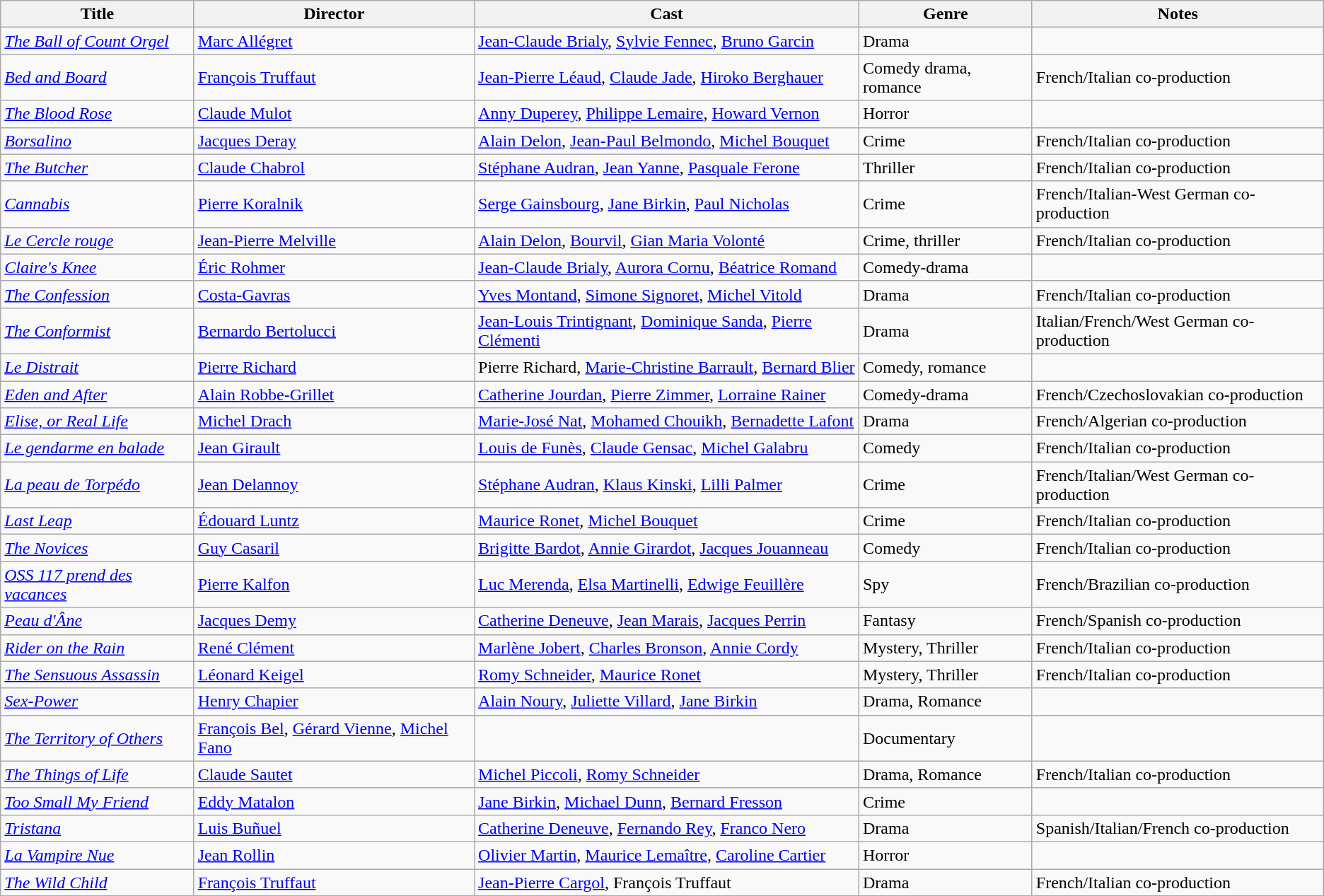<table class="wikitable">
<tr>
<th>Title</th>
<th>Director</th>
<th>Cast</th>
<th>Genre</th>
<th>Notes</th>
</tr>
<tr>
<td><em><a href='#'>The Ball of Count Orgel</a></em></td>
<td><a href='#'>Marc Allégret</a></td>
<td><a href='#'>Jean-Claude Brialy</a>, <a href='#'>Sylvie Fennec</a>, <a href='#'>Bruno Garcin</a></td>
<td>Drama</td>
<td></td>
</tr>
<tr>
<td><em><a href='#'>Bed and Board</a></em></td>
<td><a href='#'>François Truffaut</a></td>
<td><a href='#'>Jean-Pierre Léaud</a>, <a href='#'>Claude Jade</a>, <a href='#'>Hiroko Berghauer</a></td>
<td>Comedy drama, romance</td>
<td>French/Italian co-production</td>
</tr>
<tr>
<td><em><a href='#'>The Blood Rose</a></em></td>
<td><a href='#'>Claude Mulot</a></td>
<td><a href='#'>Anny Duperey</a>, <a href='#'>Philippe Lemaire</a>, <a href='#'>Howard Vernon</a></td>
<td>Horror</td>
<td></td>
</tr>
<tr>
<td><em><a href='#'>Borsalino</a></em></td>
<td><a href='#'>Jacques Deray</a></td>
<td><a href='#'>Alain Delon</a>, <a href='#'>Jean-Paul Belmondo</a>, <a href='#'>Michel Bouquet</a></td>
<td>Crime</td>
<td>French/Italian co-production</td>
</tr>
<tr>
<td><em><a href='#'>The Butcher</a></em></td>
<td><a href='#'>Claude Chabrol</a></td>
<td><a href='#'>Stéphane Audran</a>, <a href='#'>Jean Yanne</a>, <a href='#'>Pasquale Ferone</a></td>
<td>Thriller</td>
<td>French/Italian co-production</td>
</tr>
<tr>
<td><em><a href='#'>Cannabis</a></em></td>
<td><a href='#'>Pierre Koralnik</a></td>
<td><a href='#'>Serge Gainsbourg</a>, <a href='#'>Jane Birkin</a>, <a href='#'>Paul Nicholas</a></td>
<td>Crime</td>
<td>French/Italian-West German co-production</td>
</tr>
<tr>
<td><em><a href='#'>Le Cercle rouge</a></em></td>
<td><a href='#'>Jean-Pierre Melville</a></td>
<td><a href='#'>Alain Delon</a>, <a href='#'>Bourvil</a>, <a href='#'>Gian Maria Volonté</a></td>
<td>Crime, thriller</td>
<td>French/Italian co-production</td>
</tr>
<tr>
<td><em><a href='#'>Claire's Knee</a></em></td>
<td><a href='#'>Éric Rohmer</a></td>
<td><a href='#'>Jean-Claude Brialy</a>, <a href='#'>Aurora Cornu</a>, <a href='#'>Béatrice Romand</a></td>
<td>Comedy-drama</td>
<td></td>
</tr>
<tr>
<td><em><a href='#'>The Confession</a></em></td>
<td><a href='#'>Costa-Gavras</a></td>
<td><a href='#'>Yves Montand</a>, <a href='#'>Simone Signoret</a>, <a href='#'>Michel Vitold</a></td>
<td>Drama</td>
<td>French/Italian co-production</td>
</tr>
<tr>
<td><em><a href='#'>The Conformist</a></em></td>
<td><a href='#'>Bernardo Bertolucci</a></td>
<td><a href='#'>Jean-Louis Trintignant</a>, <a href='#'>Dominique Sanda</a>, <a href='#'>Pierre Clémenti</a></td>
<td>Drama</td>
<td>Italian/French/West German co-production</td>
</tr>
<tr>
<td><em><a href='#'>Le Distrait</a></em></td>
<td><a href='#'>Pierre Richard</a></td>
<td>Pierre Richard, <a href='#'>Marie-Christine Barrault</a>, <a href='#'>Bernard Blier</a></td>
<td>Comedy, romance</td>
<td></td>
</tr>
<tr>
<td><em><a href='#'>Eden and After</a></em></td>
<td><a href='#'>Alain Robbe-Grillet</a></td>
<td><a href='#'>Catherine Jourdan</a>, <a href='#'>Pierre Zimmer</a>, <a href='#'>Lorraine Rainer</a></td>
<td>Comedy-drama</td>
<td>French/Czechoslovakian co-production</td>
</tr>
<tr>
<td><em><a href='#'>Elise, or Real Life</a></em></td>
<td><a href='#'>Michel Drach</a></td>
<td><a href='#'>Marie-José Nat</a>, <a href='#'>Mohamed Chouikh</a>, <a href='#'>Bernadette Lafont</a></td>
<td>Drama</td>
<td>French/Algerian co-production</td>
</tr>
<tr>
<td><em><a href='#'>Le gendarme en balade</a></em></td>
<td><a href='#'>Jean Girault</a></td>
<td><a href='#'>Louis de Funès</a>, <a href='#'>Claude Gensac</a>, <a href='#'>Michel Galabru</a></td>
<td>Comedy</td>
<td>French/Italian co-production</td>
</tr>
<tr>
<td><em><a href='#'>La peau de Torpédo</a></em></td>
<td><a href='#'>Jean Delannoy</a></td>
<td><a href='#'>Stéphane Audran</a>, <a href='#'>Klaus Kinski</a>, <a href='#'>Lilli Palmer</a></td>
<td>Crime</td>
<td>French/Italian/West German co-production</td>
</tr>
<tr>
<td><em><a href='#'>Last Leap</a></em></td>
<td><a href='#'>Édouard Luntz</a></td>
<td><a href='#'>Maurice Ronet</a>, <a href='#'>Michel Bouquet</a></td>
<td>Crime</td>
<td>French/Italian co-production</td>
</tr>
<tr>
<td><em><a href='#'>The Novices</a></em></td>
<td><a href='#'>Guy Casaril</a></td>
<td><a href='#'>Brigitte Bardot</a>, <a href='#'>Annie Girardot</a>, <a href='#'>Jacques Jouanneau</a></td>
<td>Comedy</td>
<td>French/Italian co-production</td>
</tr>
<tr>
<td><em><a href='#'>OSS 117 prend des vacances</a></em></td>
<td><a href='#'>Pierre Kalfon</a></td>
<td><a href='#'>Luc Merenda</a>, <a href='#'>Elsa Martinelli</a>, <a href='#'>Edwige Feuillère</a></td>
<td>Spy</td>
<td>French/Brazilian co-production</td>
</tr>
<tr>
<td><em><a href='#'>Peau d'Âne</a></em></td>
<td><a href='#'>Jacques Demy</a></td>
<td><a href='#'>Catherine Deneuve</a>, <a href='#'>Jean Marais</a>, <a href='#'>Jacques Perrin</a></td>
<td>Fantasy</td>
<td>French/Spanish co-production</td>
</tr>
<tr>
<td><em><a href='#'>Rider on the Rain</a></em></td>
<td><a href='#'>René Clément</a></td>
<td><a href='#'>Marlène Jobert</a>, <a href='#'>Charles Bronson</a>, <a href='#'>Annie Cordy</a></td>
<td>Mystery, Thriller</td>
<td>French/Italian co-production</td>
</tr>
<tr>
<td><em><a href='#'>The Sensuous Assassin</a></em></td>
<td><a href='#'>Léonard Keigel</a></td>
<td><a href='#'>Romy Schneider</a>, <a href='#'>Maurice Ronet</a></td>
<td>Mystery, Thriller</td>
<td>French/Italian co-production</td>
</tr>
<tr>
<td><em><a href='#'>Sex-Power</a></em></td>
<td><a href='#'>Henry Chapier</a></td>
<td><a href='#'>Alain Noury</a>, <a href='#'>Juliette Villard</a>, <a href='#'>Jane Birkin</a></td>
<td>Drama, Romance</td>
<td></td>
</tr>
<tr>
<td><em><a href='#'>The Territory of Others</a></em></td>
<td><a href='#'>François Bel</a>, <a href='#'>Gérard Vienne</a>, <a href='#'>Michel Fano</a></td>
<td></td>
<td>Documentary</td>
<td></td>
</tr>
<tr>
<td><em><a href='#'>The Things of Life</a></em></td>
<td><a href='#'>Claude Sautet</a></td>
<td><a href='#'>Michel Piccoli</a>, <a href='#'>Romy Schneider</a></td>
<td>Drama, Romance</td>
<td>French/Italian co-production</td>
</tr>
<tr>
<td><em><a href='#'>Too Small My Friend</a></em></td>
<td><a href='#'>Eddy Matalon</a></td>
<td><a href='#'>Jane Birkin</a>, <a href='#'>Michael Dunn</a>, <a href='#'>Bernard Fresson</a></td>
<td>Crime</td>
<td></td>
</tr>
<tr>
<td><em><a href='#'>Tristana</a></em></td>
<td><a href='#'>Luis Buñuel</a></td>
<td><a href='#'>Catherine Deneuve</a>, <a href='#'>Fernando Rey</a>, <a href='#'>Franco Nero</a></td>
<td>Drama</td>
<td>Spanish/Italian/French co-production</td>
</tr>
<tr>
<td><em><a href='#'>La Vampire Nue</a></em></td>
<td><a href='#'>Jean Rollin</a></td>
<td><a href='#'>Olivier Martin</a>, <a href='#'>Maurice Lemaître</a>, <a href='#'>Caroline Cartier</a></td>
<td>Horror</td>
<td></td>
</tr>
<tr>
<td><em><a href='#'>The Wild Child</a></em></td>
<td><a href='#'>François Truffaut</a></td>
<td><a href='#'>Jean-Pierre Cargol</a>, François Truffaut</td>
<td>Drama</td>
<td>French/Italian co-production</td>
</tr>
<tr>
</tr>
</table>
